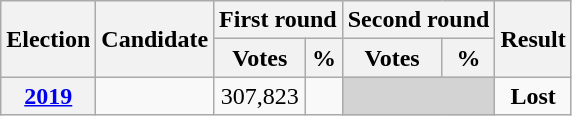<table class=wikitable style=text-align:center>
<tr>
<th rowspan="2"><strong>Election</strong></th>
<th rowspan="2">Candidate</th>
<th colspan="2" scope="col">First round</th>
<th colspan="2">Second round</th>
<th rowspan="2">Result</th>
</tr>
<tr>
<th><strong>Votes</strong></th>
<th><strong>%</strong></th>
<th><strong>Votes</strong></th>
<th><strong>%</strong></th>
</tr>
<tr>
<th><a href='#'>2019</a></th>
<td></td>
<td>307,823</td>
<td></td>
<td bgcolor=lightgrey colspan=2></td>
<td><strong>Lost</strong> </td>
</tr>
</table>
